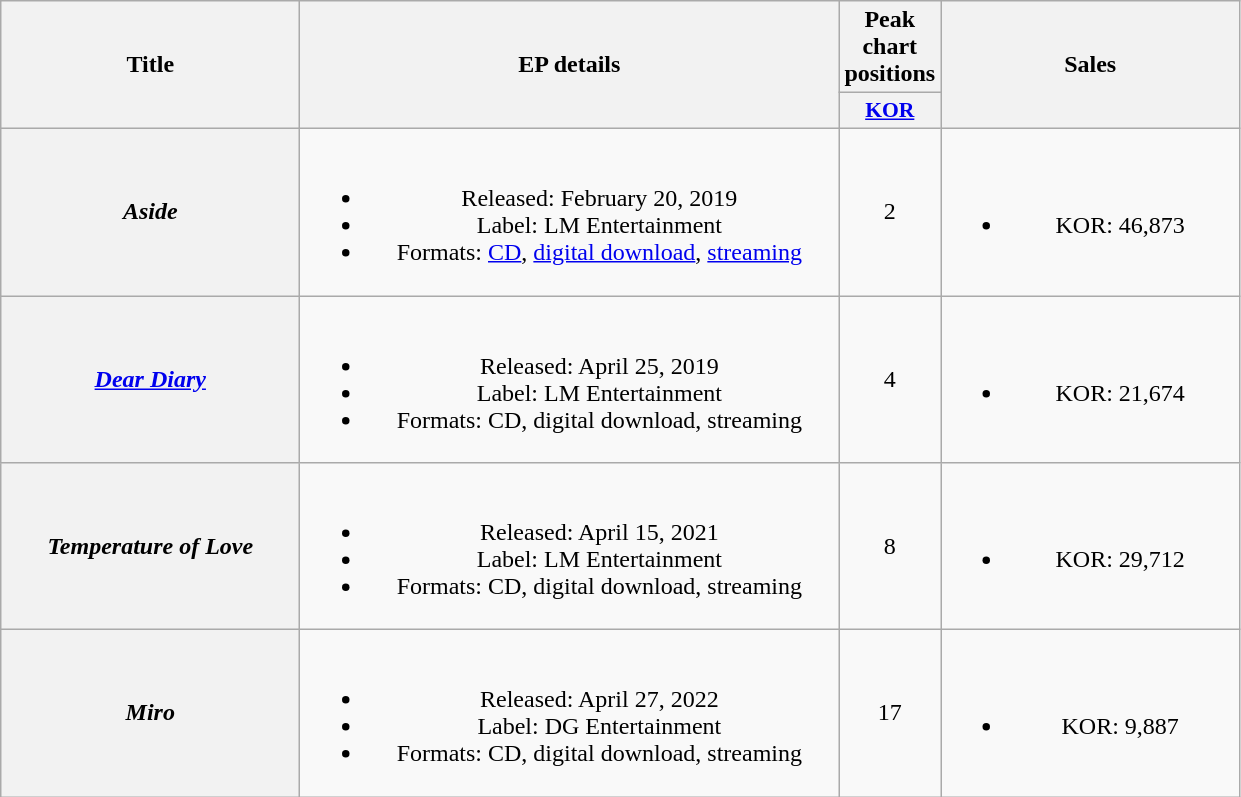<table class="wikitable plainrowheaders" style="text-align:center;">
<tr>
<th scope="col" rowspan="2" style="width:12em;">Title</th>
<th scope="col" rowspan="2" style="width:22em;">EP details</th>
<th scope="col" colspan="1">Peak chart positions</th>
<th scope="col" rowspan="2" style="width:12em;">Sales</th>
</tr>
<tr>
<th scope="col" style="width:3em;font-size:90%;"><a href='#'>KOR</a><br></th>
</tr>
<tr>
<th scope="row"><em>Aside</em></th>
<td><br><ul><li>Released: February 20, 2019</li><li>Label: LM Entertainment</li><li>Formats: <a href='#'>CD</a>, <a href='#'>digital download</a>, <a href='#'>streaming</a></li></ul></td>
<td>2</td>
<td><br><ul><li>KOR: 46,873</li></ul></td>
</tr>
<tr>
<th scope="row"><em><a href='#'>Dear Diary</a></em></th>
<td><br><ul><li>Released: April 25, 2019</li><li>Label: LM Entertainment</li><li>Formats: CD, digital download, streaming</li></ul></td>
<td>4</td>
<td><br><ul><li>KOR: 21,674</li></ul></td>
</tr>
<tr>
<th scope="row"><em>Temperature of Love</em></th>
<td><br><ul><li>Released: April 15, 2021</li><li>Label: LM Entertainment</li><li>Formats: CD, digital download, streaming</li></ul></td>
<td>8</td>
<td><br><ul><li>KOR: 29,712</li></ul></td>
</tr>
<tr>
<th scope="row"><em>Miro</em></th>
<td><br><ul><li>Released: April 27, 2022</li><li>Label: DG Entertainment</li><li>Formats: CD, digital download, streaming</li></ul></td>
<td>17</td>
<td><br><ul><li>KOR: 9,887</li></ul></td>
</tr>
</table>
